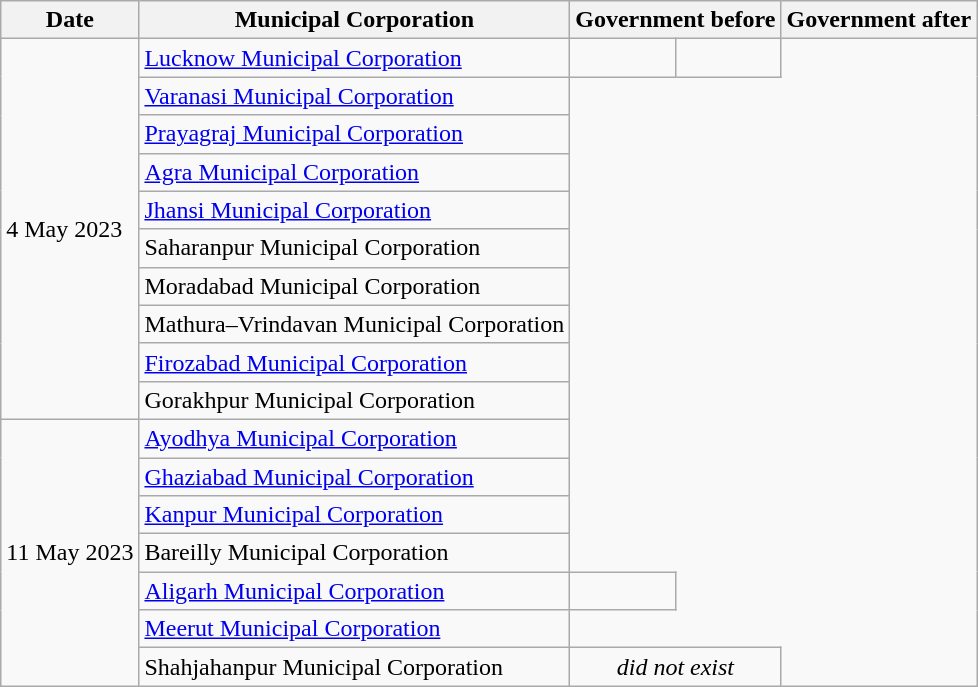<table class="wikitable sortable">
<tr>
<th>Date</th>
<th>Municipal Corporation</th>
<th colspan="2">Government before</th>
<th colspan="2">Government after</th>
</tr>
<tr>
<td rowspan="10">4 May 2023</td>
<td><a href='#'>Lucknow Municipal Corporation</a></td>
<td></td>
<td></td>
</tr>
<tr>
<td><a href='#'>Varanasi Municipal Corporation</a></td>
</tr>
<tr>
<td><a href='#'>Prayagraj Municipal Corporation</a></td>
</tr>
<tr>
<td><a href='#'>Agra Municipal Corporation</a></td>
</tr>
<tr>
<td><a href='#'>Jhansi Municipal Corporation</a></td>
</tr>
<tr>
<td>Saharanpur Municipal Corporation</td>
</tr>
<tr>
<td>Moradabad Municipal Corporation</td>
</tr>
<tr>
<td>Mathura–Vrindavan Municipal Corporation</td>
</tr>
<tr>
<td><a href='#'>Firozabad Municipal Corporation</a></td>
</tr>
<tr>
<td>Gorakhpur Municipal Corporation</td>
</tr>
<tr>
<td rowspan="7">11 May 2023</td>
<td><a href='#'>Ayodhya Municipal Corporation</a></td>
</tr>
<tr>
<td><a href='#'>Ghaziabad Municipal Corporation</a></td>
</tr>
<tr>
<td><a href='#'>Kanpur Municipal Corporation</a></td>
</tr>
<tr>
<td>Bareilly Municipal Corporation</td>
</tr>
<tr>
<td><a href='#'>Aligarh Municipal Corporation</a></td>
<td></td>
</tr>
<tr>
<td><a href='#'>Meerut Municipal Corporation</a></td>
</tr>
<tr>
<td>Shahjahanpur Municipal Corporation</td>
<td style="text-align:center;" colspan=2><em>did not exist</em></td>
</tr>
</table>
